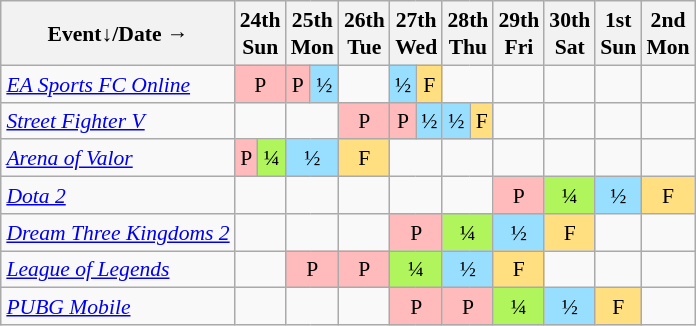<table class="wikitable" style="margin:0.5em auto; font-size:90%; line-height:1.25em; text-align:center;">
<tr>
<th>Event↓/Date →</th>
<th colspan="2">24th<br>Sun</th>
<th colspan="2">25th<br>Mon</th>
<th>26th<br>Tue</th>
<th colspan="2">27th<br>Wed</th>
<th colspan="2">28th<br>Thu</th>
<th>29th<br>Fri</th>
<th>30th<br>Sat</th>
<th>1st<br>Sun</th>
<th>2nd<br>Mon</th>
</tr>
<tr>
<td align="left"><em><a href='#'>EA Sports FC Online</a></em></td>
<td colspan="2" bgcolor="#FFBBBB">P</td>
<td bgcolor="#FFBBBB">P</td>
<td bgcolor="#97DEFF">½</td>
<td></td>
<td bgcolor="#97DEFF">½</td>
<td bgcolor="#FFDF80">F</td>
<td colspan="2"></td>
<td></td>
<td></td>
<td></td>
<td></td>
</tr>
<tr>
<td align="left"><em><a href='#'>Street Fighter V</a></em></td>
<td colspan="2"></td>
<td colspan="2"></td>
<td bgcolor="#FFBBBB">P</td>
<td bgcolor="#FFBBBB">P</td>
<td bgcolor="#97DEFF">½</td>
<td bgcolor="#97DEFF">½</td>
<td bgcolor="#FFDF80">F</td>
<td></td>
<td></td>
<td></td>
<td></td>
</tr>
<tr>
<td align="left"><em><a href='#'>Arena of Valor</a></em></td>
<td bgcolor="#FFBBBB">P</td>
<td bgcolor="#AFF55B">¼</td>
<td colspan="2" bgcolor="#97DEFF">½</td>
<td bgcolor="#FFDF80">F</td>
<td colspan="2"></td>
<td colspan="2"></td>
<td></td>
<td></td>
<td></td>
<td></td>
</tr>
<tr>
<td align="left"><em><a href='#'>Dota 2</a></em></td>
<td colspan="2"></td>
<td colspan="2"></td>
<td></td>
<td colspan="2"></td>
<td colspan="2"></td>
<td bgcolor="#FFBBBB">P</td>
<td bgcolor="#AFF55B">¼</td>
<td bgcolor="#97DEFF">½</td>
<td bgcolor="#FFDF80">F</td>
</tr>
<tr>
<td align="left"><em><a href='#'>Dream Three Kingdoms 2</a></em></td>
<td colspan="2"></td>
<td colspan="2"></td>
<td></td>
<td colspan="2" bgcolor="#FFBBBB">P</td>
<td colspan="2" bgcolor="#AFF55B">¼</td>
<td bgcolor="#97DEFF">½</td>
<td bgcolor="#FFDF80">F</td>
<td></td>
<td></td>
</tr>
<tr>
<td align="left"><em><a href='#'>League of Legends</a></em></td>
<td colspan="2"></td>
<td colspan="2" bgcolor="#FFBBBB">P</td>
<td bgcolor="#FFBBBB">P</td>
<td colspan="2" bgcolor="#AFF55B">¼</td>
<td colspan="2" bgcolor="#97DEFF">½</td>
<td bgcolor="#FFDF80">F</td>
<td></td>
<td></td>
<td></td>
</tr>
<tr>
<td align="left"><em><a href='#'>PUBG Mobile</a></em></td>
<td colspan="2"></td>
<td colspan="2"></td>
<td></td>
<td colspan="2" bgcolor="#FFBBBB">P</td>
<td colspan="2" bgcolor="#FFBBBB">P</td>
<td bgcolor="#AFF55B">¼</td>
<td bgcolor="#97DEFF">½</td>
<td bgcolor="#FFDF80">F</td>
<td></td>
</tr>
</table>
